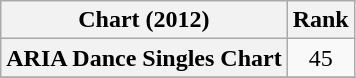<table class="wikitable plainrowheaders" style="text-align:center;">
<tr>
<th scope="col">Chart (2012)</th>
<th scope="col">Rank</th>
</tr>
<tr>
<th scope="row">ARIA Dance Singles Chart</th>
<td>45</td>
</tr>
<tr>
</tr>
</table>
